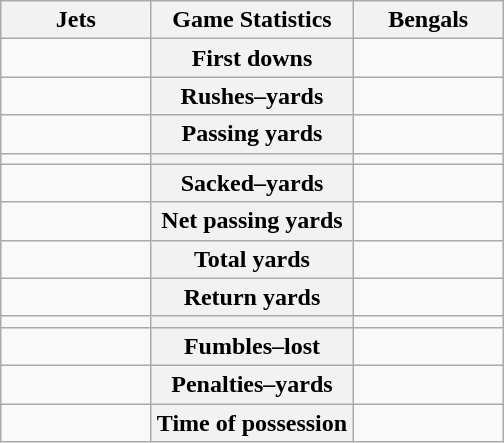<table class="wikitable" style="margin: 1em auto 1em auto">
<tr>
<th style="width:30%;">Jets</th>
<th style="width:40%;">Game Statistics</th>
<th style="width:30%;">Bengals</th>
</tr>
<tr>
<td style="text-align:right;"></td>
<th>First downs</th>
<td></td>
</tr>
<tr>
<td style="text-align:right;"></td>
<th>Rushes–yards</th>
<td></td>
</tr>
<tr>
<td style="text-align:right;"></td>
<th>Passing yards</th>
<td></td>
</tr>
<tr>
<td style="text-align:right;"></td>
<th></th>
<td></td>
</tr>
<tr>
<td style="text-align:right;"></td>
<th>Sacked–yards</th>
<td></td>
</tr>
<tr>
<td style="text-align:right;"></td>
<th>Net passing yards</th>
<td></td>
</tr>
<tr>
<td style="text-align:right;"></td>
<th>Total yards</th>
<td></td>
</tr>
<tr>
<td style="text-align:right;"></td>
<th>Return yards</th>
<td></td>
</tr>
<tr>
<td style="text-align:right;"></td>
<th></th>
<td></td>
</tr>
<tr>
<td style="text-align:right;"></td>
<th>Fumbles–lost</th>
<td></td>
</tr>
<tr>
<td style="text-align:right;"></td>
<th>Penalties–yards</th>
<td></td>
</tr>
<tr>
<td style="text-align:right;"></td>
<th>Time of possession</th>
<td></td>
</tr>
</table>
